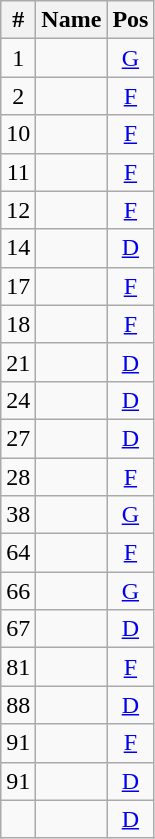<table class="wikitable sortable" style="text-align:center;">
<tr>
<th>#</th>
<th>Name</th>
<th>Pos</th>
</tr>
<tr>
<td>1</td>
<td style="text-align:left;"></td>
<td><a href='#'>G</a></td>
</tr>
<tr>
<td>2</td>
<td style="text-align:left;"></td>
<td><a href='#'>F</a></td>
</tr>
<tr>
<td>10</td>
<td style="text-align:left;"></td>
<td><a href='#'>F</a></td>
</tr>
<tr>
<td>11</td>
<td style="text-align:left;"></td>
<td><a href='#'>F</a></td>
</tr>
<tr>
<td>12</td>
<td style="text-align:left;"></td>
<td><a href='#'>F</a></td>
</tr>
<tr>
<td>14</td>
<td style="text-align:left;"></td>
<td><a href='#'>D</a></td>
</tr>
<tr>
<td>17</td>
<td style="text-align:left;"></td>
<td><a href='#'>F</a></td>
</tr>
<tr>
<td>18</td>
<td style="text-align:left;"></td>
<td><a href='#'>F</a></td>
</tr>
<tr>
<td>21</td>
<td style="text-align:left;"></td>
<td><a href='#'>D</a></td>
</tr>
<tr>
<td>24</td>
<td style="text-align:left;"></td>
<td><a href='#'>D</a></td>
</tr>
<tr>
<td>27</td>
<td style="text-align:left;"></td>
<td><a href='#'>D</a></td>
</tr>
<tr>
<td>28</td>
<td style="text-align:left;"></td>
<td><a href='#'>F</a></td>
</tr>
<tr>
<td>38</td>
<td style="text-align:left;"></td>
<td><a href='#'>G</a></td>
</tr>
<tr>
<td>64</td>
<td style="text-align:left;"></td>
<td><a href='#'>F</a></td>
</tr>
<tr>
<td>66</td>
<td style="text-align:left;"></td>
<td><a href='#'>G</a></td>
</tr>
<tr>
<td>67</td>
<td style="text-align:left;"></td>
<td><a href='#'>D</a></td>
</tr>
<tr>
<td>81</td>
<td style="text-align:left;"></td>
<td><a href='#'>F</a></td>
</tr>
<tr>
<td>88</td>
<td style="text-align:left;"></td>
<td><a href='#'>D</a></td>
</tr>
<tr>
<td>91</td>
<td style="text-align:left;"></td>
<td><a href='#'>F</a></td>
</tr>
<tr>
<td>91</td>
<td style="text-align:left;"></td>
<td><a href='#'>D</a></td>
</tr>
<tr>
<td></td>
<td style="text-align:left;"></td>
<td><a href='#'>D</a></td>
</tr>
</table>
